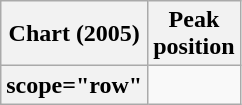<table class="wikitable sortable plainrowheaders">
<tr>
<th scope="col">Chart (2005)</th>
<th scope="col">Peak<br>position</th>
</tr>
<tr>
<th>scope="row"</th>
</tr>
</table>
